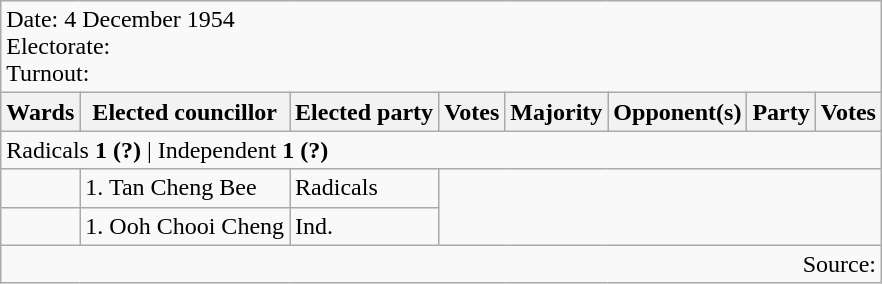<table class=wikitable>
<tr>
<td colspan=8>Date: 4 December 1954<br>Electorate: <br>Turnout:</td>
</tr>
<tr>
<th>Wards</th>
<th>Elected councillor</th>
<th>Elected party</th>
<th>Votes</th>
<th>Majority</th>
<th>Opponent(s)</th>
<th>Party</th>
<th>Votes</th>
</tr>
<tr>
<td colspan=8>Radicals <strong>1 (?)</strong> | Independent <strong>1 (?)</strong> </td>
</tr>
<tr>
<td></td>
<td>1. Tan Cheng Bee</td>
<td>Radicals</td>
</tr>
<tr>
<td></td>
<td>1. Ooh Chooi Cheng</td>
<td>Ind.</td>
</tr>
<tr>
<td colspan=8 align=right>Source: </td>
</tr>
</table>
